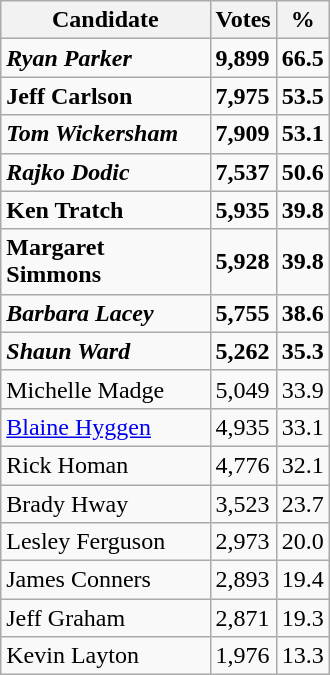<table class="wikitable" style="width:220px">
<tr>
<th>Candidate</th>
<th>Votes</th>
<th>%</th>
</tr>
<tr>
<td><strong><em>Ryan Parker</em></strong></td>
<td><strong>9,899</strong></td>
<td><strong>66.5</strong></td>
</tr>
<tr>
<td><strong>Jeff Carlson</strong></td>
<td><strong>7,975</strong></td>
<td><strong>53.5</strong></td>
</tr>
<tr>
<td><strong><em>Tom Wickersham</em></strong></td>
<td><strong>7,909</strong></td>
<td><strong>53.1</strong></td>
</tr>
<tr>
<td><strong><em>Rajko Dodic</em></strong></td>
<td><strong>7,537</strong></td>
<td><strong>50.6</strong></td>
</tr>
<tr>
<td><strong>Ken Tratch</strong></td>
<td><strong>5,935</strong></td>
<td><strong>39.8</strong></td>
</tr>
<tr>
<td><strong>Margaret Simmons</strong></td>
<td><strong>5,928</strong></td>
<td><strong>39.8</strong></td>
</tr>
<tr>
<td><strong><em>Barbara Lacey</em></strong></td>
<td><strong>5,755</strong></td>
<td><strong>38.6</strong></td>
</tr>
<tr>
<td><strong><em>Shaun Ward</em></strong></td>
<td><strong>5,262</strong></td>
<td><strong>35.3</strong></td>
</tr>
<tr>
<td>Michelle Madge</td>
<td>5,049</td>
<td>33.9</td>
</tr>
<tr>
<td><a href='#'>Blaine Hyggen</a></td>
<td>4,935</td>
<td>33.1</td>
</tr>
<tr>
<td>Rick Homan</td>
<td>4,776</td>
<td>32.1</td>
</tr>
<tr>
<td>Brady Hway</td>
<td>3,523</td>
<td>23.7</td>
</tr>
<tr>
<td>Lesley Ferguson</td>
<td>2,973</td>
<td>20.0</td>
</tr>
<tr>
<td>James Conners</td>
<td>2,893</td>
<td>19.4</td>
</tr>
<tr>
<td>Jeff Graham</td>
<td>2,871</td>
<td>19.3</td>
</tr>
<tr>
<td>Kevin Layton</td>
<td>1,976</td>
<td>13.3</td>
</tr>
</table>
